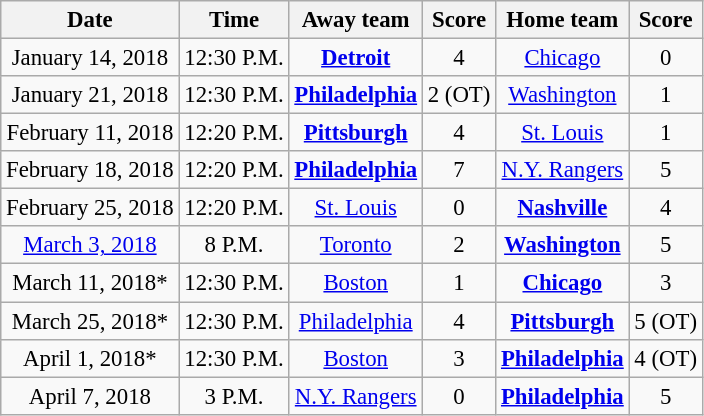<table class="wikitable sortable" style="font-size: 95%;text-align: center;">
<tr>
<th>Date</th>
<th>Time</th>
<th>Away team</th>
<th>Score</th>
<th>Home team</th>
<th>Score</th>
</tr>
<tr>
<td>January 14, 2018</td>
<td>12:30 P.M.</td>
<td><a href='#'><strong>Detroit</strong></a></td>
<td>4</td>
<td><a href='#'>Chicago</a></td>
<td>0</td>
</tr>
<tr>
<td>January 21, 2018</td>
<td>12:30 P.M.</td>
<td><a href='#'><strong>Philadelphia</strong></a></td>
<td>2 (OT)</td>
<td><a href='#'>Washington</a></td>
<td>1</td>
</tr>
<tr>
<td>February 11, 2018</td>
<td>12:20 P.M.</td>
<td><a href='#'><strong>Pittsburgh</strong></a></td>
<td>4</td>
<td><a href='#'>St. Louis</a></td>
<td>1</td>
</tr>
<tr>
<td>February 18, 2018</td>
<td>12:20 P.M.</td>
<td><a href='#'><strong>Philadelphia</strong></a></td>
<td>7</td>
<td><a href='#'>N.Y. Rangers</a></td>
<td>5</td>
</tr>
<tr>
<td>February 25, 2018</td>
<td>12:20 P.M.</td>
<td><a href='#'>St. Louis</a></td>
<td>0</td>
<td><a href='#'><strong>Nashville</strong></a></td>
<td>4</td>
</tr>
<tr>
<td><a href='#'>March 3, 2018</a></td>
<td>8 P.M.</td>
<td><a href='#'>Toronto</a></td>
<td>2</td>
<td><a href='#'><strong>Washington</strong></a></td>
<td>5</td>
</tr>
<tr>
<td>March 11, 2018*</td>
<td>12:30 P.M.</td>
<td><a href='#'>Boston</a></td>
<td>1</td>
<td><a href='#'><strong>Chicago</strong></a></td>
<td>3</td>
</tr>
<tr>
<td>March 25, 2018*</td>
<td>12:30 P.M.</td>
<td><a href='#'>Philadelphia</a></td>
<td>4</td>
<td><a href='#'><strong>Pittsburgh</strong></a></td>
<td>5 (OT)</td>
</tr>
<tr>
<td>April 1, 2018*</td>
<td>12:30 P.M.</td>
<td><a href='#'>Boston</a></td>
<td>3</td>
<td><a href='#'><strong>Philadelphia</strong></a></td>
<td>4 (OT)</td>
</tr>
<tr>
<td>April 7, 2018</td>
<td>3 P.M.</td>
<td><a href='#'>N.Y. Rangers</a></td>
<td>0</td>
<td><a href='#'><strong>Philadelphia</strong></a></td>
<td>5</td>
</tr>
</table>
